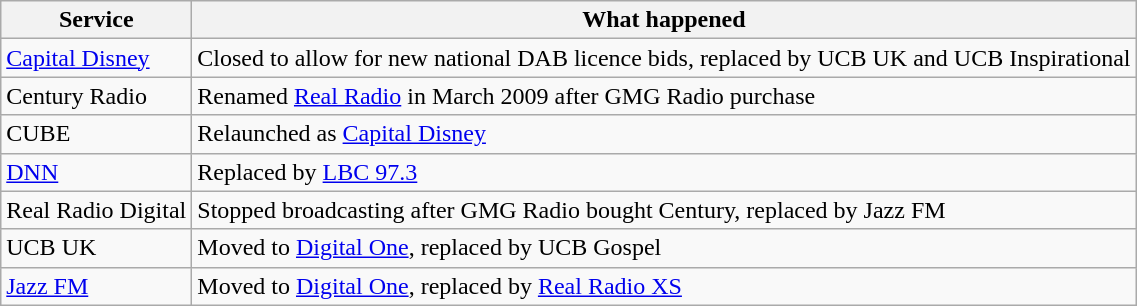<table class="wikitable sortable">
<tr>
<th>Service</th>
<th>What happened</th>
</tr>
<tr>
<td><a href='#'>Capital Disney</a></td>
<td>Closed to allow for new national DAB licence bids, replaced by UCB UK and UCB Inspirational</td>
</tr>
<tr>
<td>Century Radio</td>
<td>Renamed <a href='#'>Real Radio</a> in March 2009 after GMG Radio purchase</td>
</tr>
<tr>
<td>CUBE</td>
<td>Relaunched as <a href='#'>Capital Disney</a></td>
</tr>
<tr>
<td><a href='#'>DNN</a></td>
<td>Replaced by <a href='#'>LBC 97.3</a></td>
</tr>
<tr>
<td>Real Radio Digital</td>
<td>Stopped broadcasting after GMG Radio bought Century, replaced by Jazz FM</td>
</tr>
<tr>
<td>UCB UK</td>
<td>Moved to <a href='#'>Digital One</a>, replaced by UCB Gospel</td>
</tr>
<tr>
<td><a href='#'>Jazz FM</a></td>
<td>Moved to <a href='#'>Digital One</a>, replaced by <a href='#'>Real Radio XS</a></td>
</tr>
</table>
